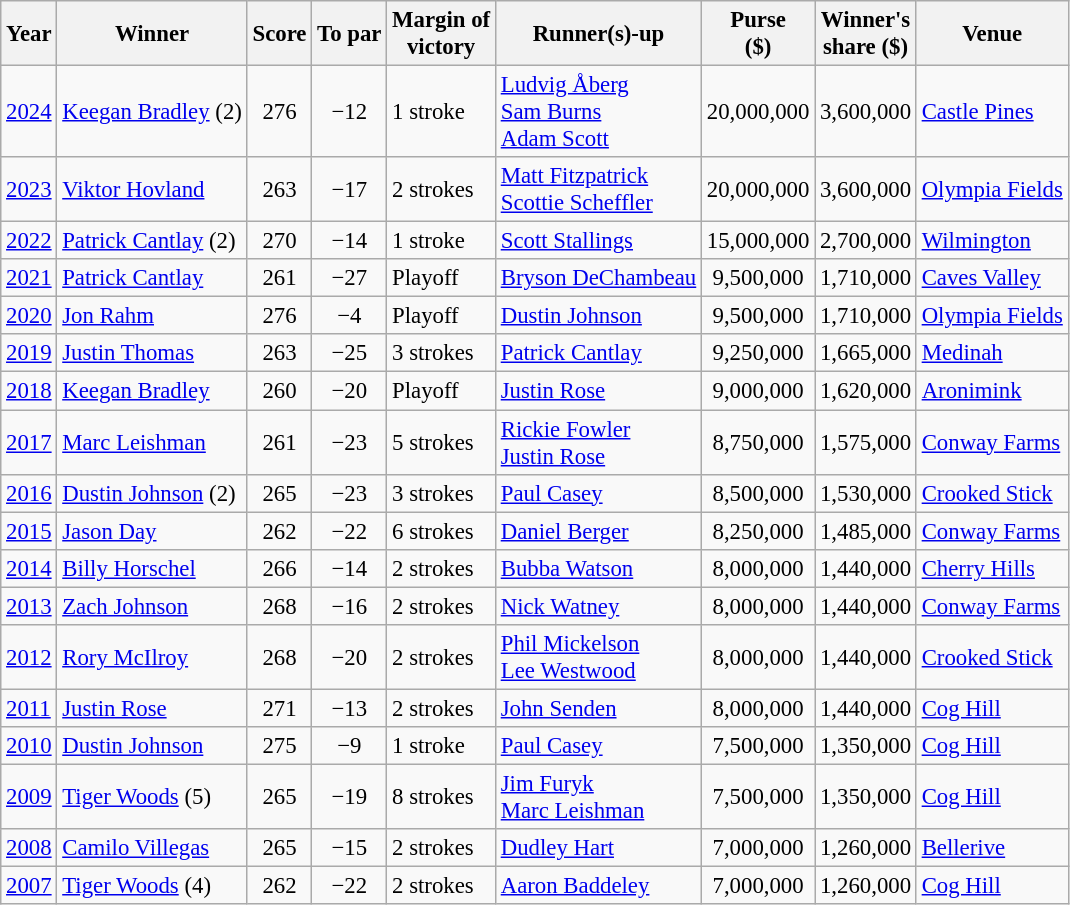<table class="wikitable" style="font-size:95%">
<tr>
<th>Year</th>
<th>Winner</th>
<th>Score</th>
<th>To par</th>
<th>Margin of<br>victory</th>
<th>Runner(s)-up</th>
<th>Purse<br>($)</th>
<th>Winner's<br>share ($)</th>
<th>Venue</th>
</tr>
<tr>
<td><a href='#'>2024</a></td>
<td> <a href='#'>Keegan Bradley</a> (2)</td>
<td align=center>276</td>
<td align=center>−12</td>
<td>1 stroke</td>
<td> <a href='#'>Ludvig Åberg</a><br> <a href='#'>Sam Burns</a><br> <a href='#'>Adam Scott</a></td>
<td align=center>20,000,000</td>
<td align=center>3,600,000</td>
<td><a href='#'>Castle Pines</a></td>
</tr>
<tr>
<td><a href='#'>2023</a></td>
<td> <a href='#'>Viktor Hovland</a></td>
<td align=center>263</td>
<td align=center>−17</td>
<td>2 strokes</td>
<td> <a href='#'>Matt Fitzpatrick</a><br> <a href='#'>Scottie Scheffler</a></td>
<td align=center>20,000,000</td>
<td align=center>3,600,000</td>
<td><a href='#'>Olympia Fields</a></td>
</tr>
<tr>
<td><a href='#'>2022</a></td>
<td> <a href='#'>Patrick Cantlay</a> (2)</td>
<td align=center>270</td>
<td align=center>−14</td>
<td>1 stroke</td>
<td> <a href='#'>Scott Stallings</a></td>
<td align=center>15,000,000</td>
<td align=center>2,700,000</td>
<td><a href='#'>Wilmington</a></td>
</tr>
<tr>
<td><a href='#'>2021</a></td>
<td> <a href='#'>Patrick Cantlay</a></td>
<td align=center>261</td>
<td align=center>−27</td>
<td>Playoff</td>
<td> <a href='#'>Bryson DeChambeau</a></td>
<td align=center>9,500,000</td>
<td align=center>1,710,000</td>
<td><a href='#'>Caves Valley</a></td>
</tr>
<tr>
<td><a href='#'>2020</a></td>
<td> <a href='#'>Jon Rahm</a></td>
<td align=center>276</td>
<td align=center>−4</td>
<td>Playoff</td>
<td> <a href='#'>Dustin Johnson</a></td>
<td align=center>9,500,000</td>
<td align=center>1,710,000</td>
<td><a href='#'>Olympia Fields</a></td>
</tr>
<tr>
<td><a href='#'>2019</a></td>
<td> <a href='#'>Justin Thomas</a></td>
<td align=center>263</td>
<td align=center>−25</td>
<td>3 strokes</td>
<td> <a href='#'>Patrick Cantlay</a></td>
<td align=center>9,250,000</td>
<td align=center>1,665,000</td>
<td><a href='#'>Medinah</a></td>
</tr>
<tr>
<td><a href='#'>2018</a></td>
<td> <a href='#'>Keegan Bradley</a></td>
<td align=center>260</td>
<td align=center>−20</td>
<td>Playoff</td>
<td> <a href='#'>Justin Rose</a></td>
<td align=center>9,000,000</td>
<td align=center>1,620,000</td>
<td><a href='#'>Aronimink</a></td>
</tr>
<tr>
<td><a href='#'>2017</a></td>
<td> <a href='#'>Marc Leishman</a></td>
<td align=center>261</td>
<td align=center>−23</td>
<td>5 strokes</td>
<td> <a href='#'>Rickie Fowler</a><br> <a href='#'>Justin Rose</a></td>
<td align=center>8,750,000</td>
<td align=center>1,575,000</td>
<td><a href='#'>Conway Farms</a></td>
</tr>
<tr>
<td><a href='#'>2016</a></td>
<td> <a href='#'>Dustin Johnson</a> (2)</td>
<td align=center>265</td>
<td align=center>−23</td>
<td>3 strokes</td>
<td> <a href='#'>Paul Casey</a></td>
<td align=center>8,500,000</td>
<td align=center>1,530,000</td>
<td><a href='#'>Crooked Stick</a></td>
</tr>
<tr>
<td><a href='#'>2015</a></td>
<td> <a href='#'>Jason Day</a></td>
<td align=center>262</td>
<td align=center>−22</td>
<td>6 strokes</td>
<td> <a href='#'>Daniel Berger</a></td>
<td align=center>8,250,000</td>
<td align=center>1,485,000</td>
<td><a href='#'>Conway Farms</a></td>
</tr>
<tr>
<td><a href='#'>2014</a></td>
<td> <a href='#'>Billy Horschel</a></td>
<td align=center>266</td>
<td align=center>−14</td>
<td>2 strokes</td>
<td> <a href='#'>Bubba Watson</a></td>
<td align=center>8,000,000</td>
<td align=center>1,440,000</td>
<td><a href='#'>Cherry Hills</a></td>
</tr>
<tr>
<td><a href='#'>2013</a></td>
<td> <a href='#'>Zach Johnson</a></td>
<td align=center>268</td>
<td align=center>−16</td>
<td>2 strokes</td>
<td> <a href='#'>Nick Watney</a></td>
<td align=center>8,000,000</td>
<td align=center>1,440,000</td>
<td><a href='#'>Conway Farms</a></td>
</tr>
<tr>
<td><a href='#'>2012</a></td>
<td> <a href='#'>Rory McIlroy</a></td>
<td align=center>268</td>
<td align=center>−20</td>
<td>2 strokes</td>
<td> <a href='#'>Phil Mickelson</a><br> <a href='#'>Lee Westwood</a></td>
<td align=center>8,000,000</td>
<td align=center>1,440,000</td>
<td><a href='#'>Crooked Stick</a></td>
</tr>
<tr>
<td><a href='#'>2011</a></td>
<td> <a href='#'>Justin Rose</a></td>
<td align=center>271</td>
<td align=center>−13</td>
<td>2 strokes</td>
<td> <a href='#'>John Senden</a></td>
<td align=center>8,000,000</td>
<td align=center>1,440,000</td>
<td><a href='#'>Cog Hill</a></td>
</tr>
<tr>
<td><a href='#'>2010</a></td>
<td> <a href='#'>Dustin Johnson</a></td>
<td align=center>275</td>
<td align=center>−9</td>
<td>1 stroke</td>
<td> <a href='#'>Paul Casey</a></td>
<td align=center>7,500,000</td>
<td align=center>1,350,000</td>
<td><a href='#'>Cog Hill</a></td>
</tr>
<tr>
<td><a href='#'>2009</a></td>
<td> <a href='#'>Tiger Woods</a> (5)</td>
<td align=center>265</td>
<td align=center>−19</td>
<td>8 strokes</td>
<td> <a href='#'>Jim Furyk</a><br> <a href='#'>Marc Leishman</a></td>
<td align=center>7,500,000</td>
<td align=center>1,350,000</td>
<td><a href='#'>Cog Hill</a></td>
</tr>
<tr>
<td><a href='#'>2008</a></td>
<td> <a href='#'>Camilo Villegas</a></td>
<td align=center>265</td>
<td align=center>−15</td>
<td>2 strokes</td>
<td> <a href='#'>Dudley Hart</a></td>
<td align=center>7,000,000</td>
<td align=center>1,260,000</td>
<td><a href='#'>Bellerive</a></td>
</tr>
<tr>
<td><a href='#'>2007</a></td>
<td> <a href='#'>Tiger Woods</a> (4)</td>
<td align=center>262</td>
<td align=center>−22</td>
<td>2 strokes</td>
<td> <a href='#'>Aaron Baddeley</a></td>
<td align=center>7,000,000</td>
<td align=center>1,260,000</td>
<td><a href='#'>Cog Hill</a></td>
</tr>
</table>
